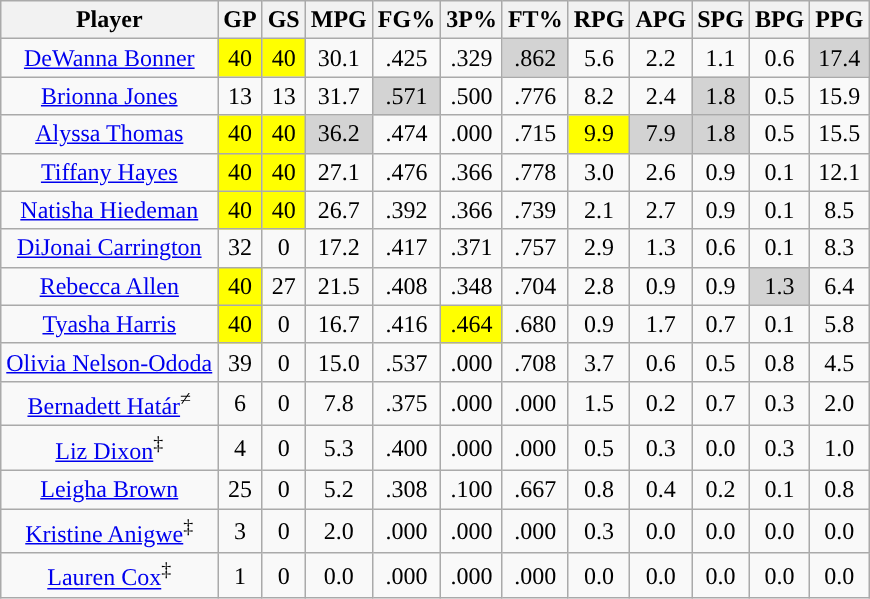<table class="wikitable sortable" style="text-align:center;">
<tr>
<th>Player</th>
<th>GP</th>
<th>GS</th>
<th>MPG</th>
<th>FG%</th>
<th>3P%</th>
<th>FT%</th>
<th>RPG</th>
<th>APG</th>
<th>SPG</th>
<th>BPG</th>
<th>PPG</th>
</tr>
<tr>
<td><a href='#'>DeWanna Bonner</a></td>
<td style="background:yellow;">40</td>
<td style="background:yellow;">40</td>
<td>30.1</td>
<td>.425</td>
<td>.329</td>
<td style="background:#D3D3D3;">.862</td>
<td>5.6</td>
<td>2.2</td>
<td>1.1</td>
<td>0.6</td>
<td style="background:#D3D3D3;">17.4</td>
</tr>
<tr>
<td><a href='#'>Brionna Jones</a></td>
<td>13</td>
<td>13</td>
<td>31.7</td>
<td style="background:#D3D3D3;">.571</td>
<td>.500</td>
<td>.776</td>
<td>8.2</td>
<td>2.4</td>
<td style="background:#D3D3D3;">1.8</td>
<td>0.5</td>
<td>15.9</td>
</tr>
<tr>
<td><a href='#'>Alyssa Thomas</a></td>
<td style="background:yellow;">40</td>
<td style="background:yellow;">40</td>
<td style="background:#D3D3D3;">36.2</td>
<td>.474</td>
<td>.000</td>
<td>.715</td>
<td style="background:yellow;">9.9</td>
<td style="background:#D3D3D3;">7.9</td>
<td style="background:#D3D3D3;">1.8</td>
<td>0.5</td>
<td>15.5</td>
</tr>
<tr>
<td><a href='#'>Tiffany Hayes</a></td>
<td style="background:yellow;">40</td>
<td style="background:yellow;">40</td>
<td>27.1</td>
<td>.476</td>
<td>.366</td>
<td>.778</td>
<td>3.0</td>
<td>2.6</td>
<td>0.9</td>
<td>0.1</td>
<td>12.1</td>
</tr>
<tr>
<td><a href='#'>Natisha Hiedeman</a></td>
<td style="background:yellow;">40</td>
<td style="background:yellow;">40</td>
<td>26.7</td>
<td>.392</td>
<td>.366</td>
<td>.739</td>
<td>2.1</td>
<td>2.7</td>
<td>0.9</td>
<td>0.1</td>
<td>8.5</td>
</tr>
<tr>
<td><a href='#'>DiJonai Carrington</a></td>
<td>32</td>
<td>0</td>
<td>17.2</td>
<td>.417</td>
<td>.371</td>
<td>.757</td>
<td>2.9</td>
<td>1.3</td>
<td>0.6</td>
<td>0.1</td>
<td>8.3</td>
</tr>
<tr>
<td><a href='#'>Rebecca Allen</a></td>
<td style="background:yellow;">40</td>
<td>27</td>
<td>21.5</td>
<td>.408</td>
<td>.348</td>
<td>.704</td>
<td>2.8</td>
<td>0.9</td>
<td>0.9</td>
<td style="background:#D3D3D3;">1.3</td>
<td>6.4</td>
</tr>
<tr>
<td><a href='#'>Tyasha Harris</a></td>
<td style="background:yellow;">40</td>
<td>0</td>
<td>16.7</td>
<td>.416</td>
<td style="background:yellow;">.464</td>
<td>.680</td>
<td>0.9</td>
<td>1.7</td>
<td>0.7</td>
<td>0.1</td>
<td>5.8</td>
</tr>
<tr>
<td><a href='#'>Olivia Nelson-Ododa</a></td>
<td>39</td>
<td>0</td>
<td>15.0</td>
<td>.537</td>
<td>.000</td>
<td>.708</td>
<td>3.7</td>
<td>0.6</td>
<td>0.5</td>
<td>0.8</td>
<td>4.5</td>
</tr>
<tr>
<td><a href='#'>Bernadett Határ</a><sup>≠</sup></td>
<td>6</td>
<td>0</td>
<td>7.8</td>
<td>.375</td>
<td>.000</td>
<td>.000</td>
<td>1.5</td>
<td>0.2</td>
<td>0.7</td>
<td>0.3</td>
<td>2.0</td>
</tr>
<tr>
<td><a href='#'>Liz Dixon</a><sup>‡</sup></td>
<td>4</td>
<td>0</td>
<td>5.3</td>
<td>.400</td>
<td>.000</td>
<td>.000</td>
<td>0.5</td>
<td>0.3</td>
<td>0.0</td>
<td>0.3</td>
<td>1.0</td>
</tr>
<tr>
<td><a href='#'>Leigha Brown</a></td>
<td>25</td>
<td>0</td>
<td>5.2</td>
<td>.308</td>
<td>.100</td>
<td>.667</td>
<td>0.8</td>
<td>0.4</td>
<td>0.2</td>
<td>0.1</td>
<td>0.8</td>
</tr>
<tr>
<td><a href='#'>Kristine Anigwe</a><sup>‡</sup></td>
<td>3</td>
<td>0</td>
<td>2.0</td>
<td>.000</td>
<td>.000</td>
<td>.000</td>
<td>0.3</td>
<td>0.0</td>
<td>0.0</td>
<td>0.0</td>
<td>0.0</td>
</tr>
<tr>
<td><a href='#'>Lauren Cox</a><sup>‡</sup></td>
<td>1</td>
<td>0</td>
<td>0.0</td>
<td>.000</td>
<td>.000</td>
<td>.000</td>
<td>0.0</td>
<td>0.0</td>
<td>0.0</td>
<td>0.0</td>
<td>0.0</td>
</tr>
</table>
